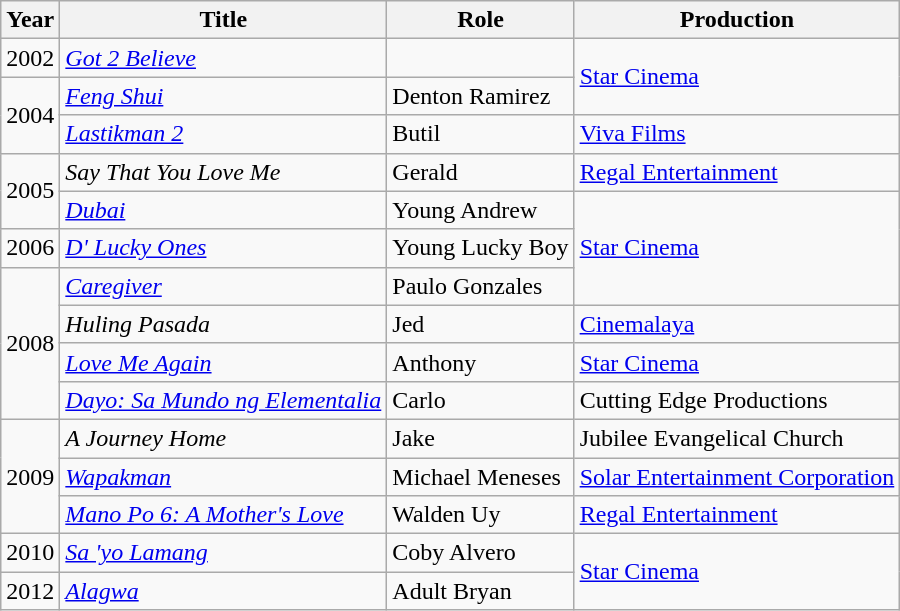<table class="wikitable sortable">
<tr>
<th>Year</th>
<th>Title</th>
<th>Role</th>
<th>Production</th>
</tr>
<tr>
<td>2002</td>
<td><em><a href='#'>Got 2 Believe</a></em></td>
<td></td>
<td rowspan=2><a href='#'>Star Cinema</a></td>
</tr>
<tr>
<td rowspan=2>2004</td>
<td><em><a href='#'>Feng Shui</a></em></td>
<td>Denton Ramirez</td>
</tr>
<tr>
<td><em><a href='#'>Lastikman 2</a></em></td>
<td>Butil</td>
<td><a href='#'>Viva Films</a></td>
</tr>
<tr>
<td rowspan=2>2005</td>
<td><em>Say That You Love Me</em></td>
<td>Gerald</td>
<td><a href='#'>Regal Entertainment</a></td>
</tr>
<tr>
<td><em><a href='#'>Dubai</a></em></td>
<td>Young Andrew</td>
<td rowspan=3><a href='#'>Star Cinema</a></td>
</tr>
<tr>
<td>2006</td>
<td><em><a href='#'>D' Lucky Ones</a></em></td>
<td>Young Lucky Boy</td>
</tr>
<tr>
<td rowspan=4>2008</td>
<td><em><a href='#'>Caregiver</a></em></td>
<td>Paulo Gonzales</td>
</tr>
<tr>
<td><em>Huling Pasada</em></td>
<td>Jed</td>
<td><a href='#'>Cinemalaya</a></td>
</tr>
<tr>
<td><em><a href='#'>Love Me Again</a></em></td>
<td>Anthony</td>
<td><a href='#'>Star Cinema</a></td>
</tr>
<tr>
<td><em><a href='#'>Dayo: Sa Mundo ng Elementalia</a></em></td>
<td>Carlo</td>
<td>Cutting Edge Productions</td>
</tr>
<tr>
<td rowspan=3>2009</td>
<td><em>A Journey Home</em></td>
<td>Jake</td>
<td>Jubilee Evangelical Church</td>
</tr>
<tr>
<td><em><a href='#'>Wapakman</a></em></td>
<td>Michael Meneses</td>
<td><a href='#'>Solar Entertainment Corporation</a></td>
</tr>
<tr>
<td><em><a href='#'>Mano Po 6: A Mother's Love</a></em></td>
<td>Walden Uy</td>
<td><a href='#'>Regal Entertainment</a></td>
</tr>
<tr>
<td>2010</td>
<td><em><a href='#'>Sa 'yo Lamang</a></em></td>
<td>Coby Alvero</td>
<td rowspan=2><a href='#'>Star Cinema</a></td>
</tr>
<tr>
<td>2012</td>
<td><em><a href='#'>Alagwa</a></em></td>
<td>Adult Bryan</td>
</tr>
</table>
